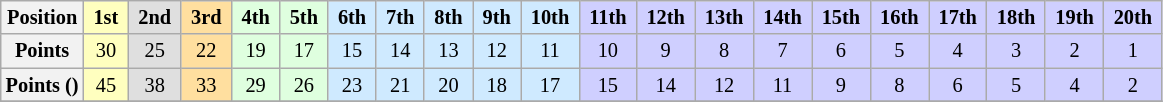<table class="wikitable" style="font-size:85%; text-align:center">
<tr>
<th>Position</th>
<td style="background:#FFFFBF;"> <strong>1st</strong> </td>
<td style="background:#DFDFDF;"> <strong>2nd</strong> </td>
<td style="background:#FFDF9F;"> <strong>3rd</strong> </td>
<td style="background:#DFFFDF;"> <strong>4th</strong> </td>
<td style="background:#DFFFDF;"> <strong>5th</strong> </td>
<td style="background:#CFEAFF;"> <strong>6th</strong> </td>
<td style="background:#CFEAFF;"> <strong>7th</strong> </td>
<td style="background:#CFEAFF;"> <strong>8th</strong> </td>
<td style="background:#CFEAFF;"> <strong>9th</strong> </td>
<td style="background:#CFEAFF;"> <strong>10th</strong> </td>
<td style="background:#CFCFFF;"> <strong>11th</strong> </td>
<td style="background:#CFCFFF;"> <strong>12th</strong> </td>
<td style="background:#CFCFFF;"> <strong>13th</strong> </td>
<td style="background:#CFCFFF;"> <strong>14th</strong> </td>
<td style="background:#CFCFFF;"> <strong>15th</strong> </td>
<td style="background:#CFCFFF;"> <strong>16th</strong> </td>
<td style="background:#CFCFFF;"> <strong>17th</strong> </td>
<td style="background:#CFCFFF;"> <strong>18th</strong> </td>
<td style="background:#CFCFFF;"> <strong>19th</strong> </td>
<td style="background:#CFCFFF;"> <strong>20th</strong> </td>
</tr>
<tr>
<th>Points</th>
<td style="background:#FFFFBF;">30</td>
<td style="background:#DFDFDF;">25</td>
<td style="background:#FFDF9F;">22</td>
<td style="background:#DFFFDF;">19</td>
<td style="background:#DFFFDF;">17</td>
<td style="background:#CFEAFF;">15</td>
<td style="background:#CFEAFF;">14</td>
<td style="background:#CFEAFF;">13</td>
<td style="background:#CFEAFF;">12</td>
<td style="background:#CFEAFF;">11</td>
<td style="background:#CFCFFF;">10</td>
<td style="background:#CFCFFF;">9</td>
<td style="background:#CFCFFF;">8</td>
<td style="background:#CFCFFF;">7</td>
<td style="background:#CFCFFF;">6</td>
<td style="background:#CFCFFF;">5</td>
<td style="background:#CFCFFF;">4</td>
<td style="background:#CFCFFF;">3</td>
<td style="background:#CFCFFF;">2</td>
<td style="background:#CFCFFF;">1</td>
</tr>
<tr>
<th>Points ()</th>
<td style="background:#FFFFBF;">45</td>
<td style="background:#DFDFDF;">38</td>
<td style="background:#FFDF9F;">33</td>
<td style="background:#DFFFDF;">29</td>
<td style="background:#DFFFDF;">26</td>
<td style="background:#CFEAFF;">23</td>
<td style="background:#CFEAFF;">21</td>
<td style="background:#CFEAFF;">20</td>
<td style="background:#CFEAFF;">18</td>
<td style="background:#CFEAFF;">17</td>
<td style="background:#CFCFFF;">15</td>
<td style="background:#CFCFFF;">14</td>
<td style="background:#CFCFFF;">12</td>
<td style="background:#CFCFFF;">11</td>
<td style="background:#CFCFFF;">9</td>
<td style="background:#CFCFFF;">8</td>
<td style="background:#CFCFFF;">6</td>
<td style="background:#CFCFFF;">5</td>
<td style="background:#CFCFFF;">4</td>
<td style="background:#CFCFFF;">2</td>
</tr>
<tr>
</tr>
</table>
